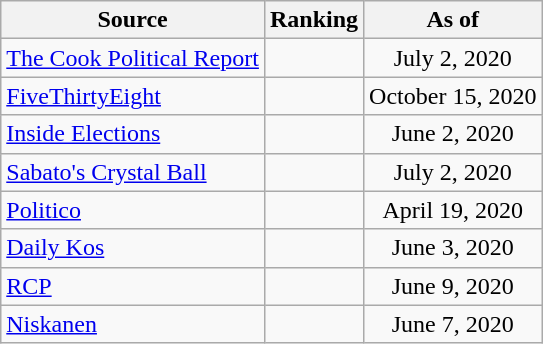<table class="wikitable" style="text-align:center">
<tr>
<th>Source</th>
<th>Ranking</th>
<th>As of</th>
</tr>
<tr>
<td align=left><a href='#'>The Cook Political Report</a></td>
<td></td>
<td>July 2, 2020</td>
</tr>
<tr>
<td align=left><a href='#'>FiveThirtyEight</a></td>
<td></td>
<td>October 15, 2020</td>
</tr>
<tr>
<td align=left><a href='#'>Inside Elections</a></td>
<td></td>
<td>June 2, 2020</td>
</tr>
<tr>
<td align=left><a href='#'>Sabato's Crystal Ball</a></td>
<td></td>
<td>July 2, 2020</td>
</tr>
<tr>
<td align="left"><a href='#'>Politico</a></td>
<td></td>
<td>April 19, 2020</td>
</tr>
<tr>
<td align="left"><a href='#'>Daily Kos</a></td>
<td></td>
<td>June 3, 2020</td>
</tr>
<tr>
<td align="left"><a href='#'>RCP</a></td>
<td></td>
<td>June 9, 2020</td>
</tr>
<tr>
<td align="left"><a href='#'>Niskanen</a></td>
<td></td>
<td>June 7, 2020</td>
</tr>
</table>
